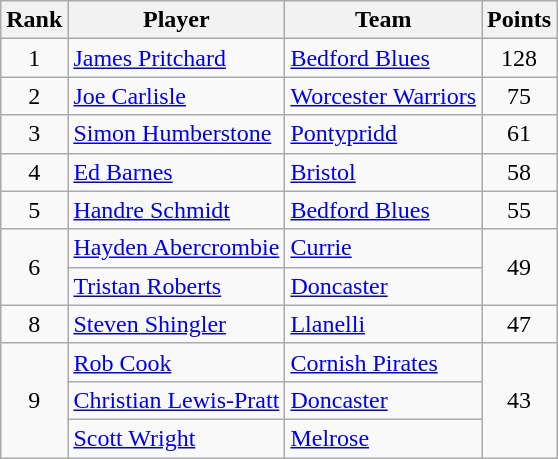<table class="wikitable">
<tr>
<th>Rank</th>
<th>Player</th>
<th>Team</th>
<th>Points</th>
</tr>
<tr>
<td rowspan=1 align=center>1</td>
<td><a href='#'>James Pritchard</a></td>
<td> <a href='#'>Bedford Blues</a></td>
<td rowspan=1 align=center>128</td>
</tr>
<tr>
<td rowspan=1 align=center>2</td>
<td><a href='#'>Joe Carlisle</a></td>
<td> <a href='#'>Worcester Warriors</a></td>
<td rowspan=1 align=center>75</td>
</tr>
<tr>
<td rowspan=1 align=center>3</td>
<td><a href='#'>Simon Humberstone</a></td>
<td> <a href='#'>Pontypridd</a></td>
<td rowspan=1 align=center>61</td>
</tr>
<tr>
<td rowspan=1 align=center>4</td>
<td><a href='#'>Ed Barnes</a></td>
<td> <a href='#'>Bristol</a></td>
<td rowspan=1 align=center>58</td>
</tr>
<tr>
<td rowspan=1 align=center>5</td>
<td><a href='#'>Handre Schmidt</a></td>
<td> <a href='#'>Bedford Blues</a></td>
<td rowspan=1 align=center>55</td>
</tr>
<tr>
<td rowspan=2 align=center>6</td>
<td><a href='#'>Hayden Abercrombie</a></td>
<td> <a href='#'>Currie</a></td>
<td rowspan=2 align=center>49</td>
</tr>
<tr>
<td><a href='#'>Tristan Roberts</a></td>
<td> <a href='#'>Doncaster</a></td>
</tr>
<tr>
<td rowspan=1 align=center>8</td>
<td><a href='#'>Steven Shingler</a></td>
<td> <a href='#'>Llanelli</a></td>
<td rowspan=1 align=center>47</td>
</tr>
<tr>
<td rowspan=3 align=center>9</td>
<td><a href='#'>Rob Cook</a></td>
<td> <a href='#'>Cornish Pirates</a></td>
<td rowspan=3 align=center>43</td>
</tr>
<tr>
<td><a href='#'>Christian Lewis-Pratt</a></td>
<td> <a href='#'>Doncaster</a></td>
</tr>
<tr>
<td><a href='#'>Scott Wright</a></td>
<td> <a href='#'>Melrose</a></td>
</tr>
</table>
